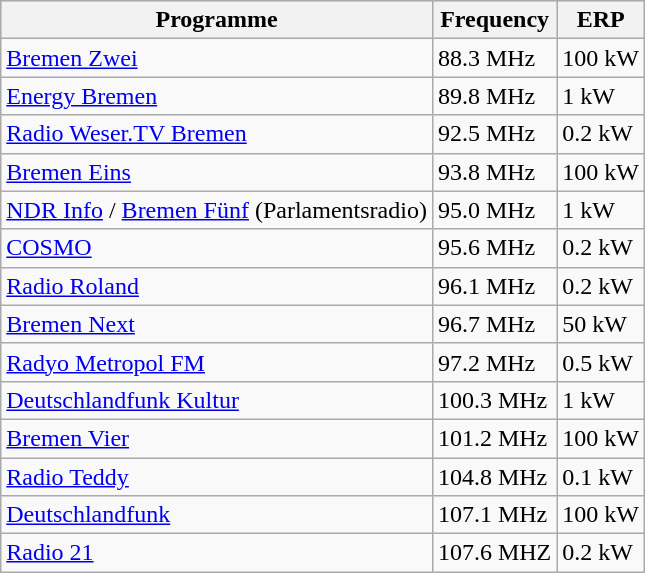<table class="wikitable">
<tr style="background:#ccc;">
<th>Programme</th>
<th>Frequency</th>
<th>ERP</th>
</tr>
<tr>
<td><a href='#'>Bremen Zwei</a></td>
<td>88.3 MHz</td>
<td>100 kW</td>
</tr>
<tr>
<td><a href='#'>Energy Bremen</a></td>
<td>89.8 MHz</td>
<td>1 kW</td>
</tr>
<tr>
<td><a href='#'>Radio Weser.TV Bremen</a></td>
<td>92.5 MHz</td>
<td>0.2 kW</td>
</tr>
<tr>
<td><a href='#'>Bremen Eins</a></td>
<td>93.8 MHz</td>
<td>100 kW</td>
</tr>
<tr>
<td><a href='#'>NDR Info</a> / <a href='#'>Bremen Fünf</a> (Parlamentsradio)</td>
<td>95.0 MHz</td>
<td>1 kW</td>
</tr>
<tr>
<td><a href='#'>COSMO</a></td>
<td>95.6 MHz</td>
<td>0.2 kW</td>
</tr>
<tr>
<td><a href='#'>Radio Roland</a></td>
<td>96.1 MHz</td>
<td>0.2 kW</td>
</tr>
<tr>
<td><a href='#'>Bremen Next</a></td>
<td>96.7 MHz</td>
<td>50 kW</td>
</tr>
<tr>
<td><a href='#'>Radyo Metropol FM</a></td>
<td>97.2 MHz</td>
<td>0.5 kW</td>
</tr>
<tr>
<td><a href='#'>Deutschlandfunk Kultur</a></td>
<td>100.3 MHz</td>
<td>1 kW</td>
</tr>
<tr>
<td><a href='#'>Bremen Vier</a></td>
<td>101.2 MHz</td>
<td>100 kW</td>
</tr>
<tr>
<td><a href='#'>Radio Teddy</a></td>
<td>104.8 MHz</td>
<td>0.1 kW</td>
</tr>
<tr>
<td><a href='#'>Deutschlandfunk</a></td>
<td>107.1 MHz</td>
<td>100 kW</td>
</tr>
<tr>
<td><a href='#'>Radio 21</a></td>
<td>107.6 MHZ</td>
<td>0.2 kW</td>
</tr>
</table>
